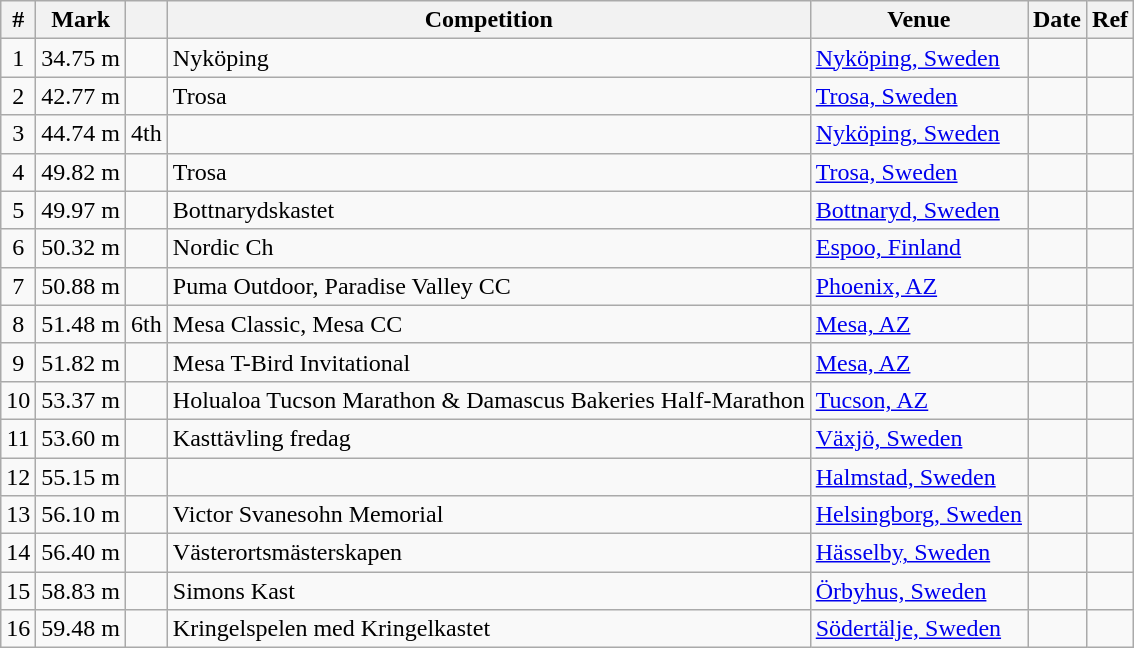<table class="wikitable sortable">
<tr>
<th>#</th>
<th>Mark</th>
<th class=unsortable></th>
<th>Competition</th>
<th>Venue</th>
<th>Date</th>
<th>Ref</th>
</tr>
<tr>
<td align=center>1</td>
<td align=right>34.75 m</td>
<td></td>
<td>Nyköping</td>
<td><a href='#'>Nyköping, Sweden</a></td>
<td align=right></td>
<td></td>
</tr>
<tr>
<td align=center>2</td>
<td align=right>42.77 m</td>
<td></td>
<td>Trosa</td>
<td><a href='#'>Trosa, Sweden</a></td>
<td align=right></td>
<td></td>
</tr>
<tr>
<td align=center>3</td>
<td align=right>44.74 m</td>
<td>4th</td>
<td></td>
<td><a href='#'>Nyköping, Sweden</a></td>
<td align=right></td>
<td></td>
</tr>
<tr>
<td align=center>4</td>
<td align=right>49.82 m</td>
<td></td>
<td>Trosa</td>
<td><a href='#'>Trosa, Sweden</a></td>
<td align=right></td>
<td></td>
</tr>
<tr>
<td align=center>5</td>
<td align=right>49.97 m</td>
<td></td>
<td>Bottnarydskastet</td>
<td><a href='#'>Bottnaryd, Sweden</a></td>
<td align=right></td>
<td></td>
</tr>
<tr>
<td align=center>6</td>
<td align=right>50.32 m</td>
<td></td>
<td>Nordic Ch</td>
<td><a href='#'>Espoo, Finland</a></td>
<td align=right></td>
<td></td>
</tr>
<tr>
<td align=center>7</td>
<td align=right>50.88 m</td>
<td></td>
<td>Puma Outdoor, Paradise Valley CC</td>
<td><a href='#'>Phoenix, AZ</a></td>
<td align=right></td>
<td></td>
</tr>
<tr>
<td align=center>8</td>
<td align=right>51.48 m</td>
<td>6th</td>
<td>Mesa Classic, Mesa CC</td>
<td><a href='#'>Mesa, AZ</a></td>
<td align=right></td>
<td></td>
</tr>
<tr>
<td align=center>9</td>
<td align=right>51.82 m</td>
<td></td>
<td>Mesa T-Bird Invitational</td>
<td><a href='#'>Mesa, AZ</a></td>
<td align=right></td>
<td></td>
</tr>
<tr>
<td align=center>10</td>
<td align=right>53.37 m</td>
<td></td>
<td>Holualoa Tucson Marathon & Damascus Bakeries Half-Marathon</td>
<td><a href='#'>Tucson, AZ</a></td>
<td align=right></td>
<td></td>
</tr>
<tr>
<td align=center>11</td>
<td align=right>53.60 m</td>
<td></td>
<td>Kasttävling fredag</td>
<td><a href='#'>Växjö, Sweden</a></td>
<td align=right></td>
<td></td>
</tr>
<tr>
<td align=center>12</td>
<td align=right>55.15 m</td>
<td></td>
<td></td>
<td><a href='#'>Halmstad, Sweden</a></td>
<td align=right></td>
<td></td>
</tr>
<tr>
<td align=center>13</td>
<td align=right>56.10 m</td>
<td></td>
<td>Victor Svanesohn Memorial</td>
<td><a href='#'>Helsingborg, Sweden</a></td>
<td align=right></td>
<td></td>
</tr>
<tr>
<td align=center>14</td>
<td align=right>56.40 m</td>
<td></td>
<td>Västerortsmästerskapen</td>
<td><a href='#'>Hässelby, Sweden</a></td>
<td align=right></td>
<td></td>
</tr>
<tr>
<td align=center>15</td>
<td align=right>58.83 m</td>
<td></td>
<td>Simons Kast</td>
<td><a href='#'>Örbyhus, Sweden</a></td>
<td align=right></td>
<td></td>
</tr>
<tr>
<td align=center>16</td>
<td align=right>59.48 m</td>
<td></td>
<td>Kringelspelen med Kringelkastet</td>
<td><a href='#'>Södertälje, Sweden</a></td>
<td align=right></td>
<td></td>
</tr>
</table>
